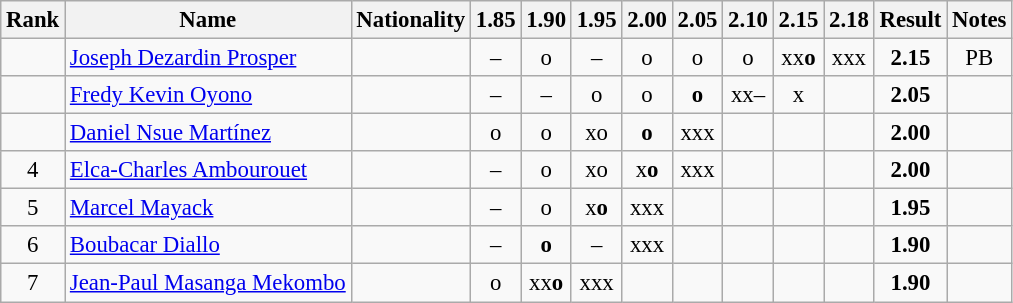<table class="wikitable sortable" style="text-align:center;font-size:95%">
<tr>
<th>Rank</th>
<th>Name</th>
<th>Nationality</th>
<th>1.85</th>
<th>1.90</th>
<th>1.95</th>
<th>2.00</th>
<th>2.05</th>
<th>2.10</th>
<th>2.15</th>
<th>2.18</th>
<th>Result</th>
<th>Notes</th>
</tr>
<tr>
<td></td>
<td align=left><a href='#'>Joseph Dezardin Prosper</a></td>
<td align=left></td>
<td>–</td>
<td>o</td>
<td>–</td>
<td>o</td>
<td>o</td>
<td>o</td>
<td>xx<strong>o</strong></td>
<td>xxx</td>
<td><strong>2.15</strong></td>
<td>PB</td>
</tr>
<tr>
<td></td>
<td align=left><a href='#'>Fredy Kevin Oyono</a></td>
<td align=left></td>
<td>–</td>
<td>–</td>
<td>o</td>
<td>o</td>
<td><strong>o</strong></td>
<td>xx–</td>
<td>x</td>
<td></td>
<td><strong>2.05</strong></td>
<td></td>
</tr>
<tr>
<td></td>
<td align=left><a href='#'>Daniel Nsue Martínez</a></td>
<td align=left></td>
<td>o</td>
<td>o</td>
<td>xo</td>
<td><strong>o</strong></td>
<td>xxx</td>
<td></td>
<td></td>
<td></td>
<td><strong>2.00</strong></td>
<td></td>
</tr>
<tr>
<td>4</td>
<td align=left><a href='#'>Elca-Charles Ambourouet</a></td>
<td align=left></td>
<td>–</td>
<td>o</td>
<td>xo</td>
<td>x<strong>o</strong></td>
<td>xxx</td>
<td></td>
<td></td>
<td></td>
<td><strong>2.00</strong></td>
<td></td>
</tr>
<tr>
<td>5</td>
<td align=left><a href='#'>Marcel Mayack</a></td>
<td align=left></td>
<td>–</td>
<td>o</td>
<td>x<strong>o</strong></td>
<td>xxx</td>
<td></td>
<td></td>
<td></td>
<td></td>
<td><strong>1.95</strong></td>
<td></td>
</tr>
<tr>
<td>6</td>
<td align=left><a href='#'>Boubacar Diallo</a></td>
<td align=left></td>
<td>–</td>
<td><strong>o</strong></td>
<td>–</td>
<td>xxx</td>
<td></td>
<td></td>
<td></td>
<td></td>
<td><strong>1.90</strong></td>
<td></td>
</tr>
<tr>
<td>7</td>
<td align=left><a href='#'>Jean-Paul Masanga Mekombo</a></td>
<td align=left></td>
<td>o</td>
<td>xx<strong>o</strong></td>
<td>xxx</td>
<td></td>
<td></td>
<td></td>
<td></td>
<td></td>
<td><strong>1.90</strong></td>
<td></td>
</tr>
</table>
